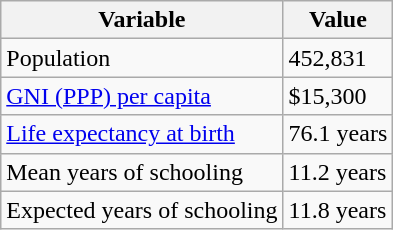<table class="wikitable">
<tr>
<th>Variable</th>
<th>Value</th>
</tr>
<tr>
<td>Population</td>
<td>452,831</td>
</tr>
<tr>
<td><a href='#'>GNI (PPP) per capita</a></td>
<td>$15,300</td>
</tr>
<tr>
<td><a href='#'>Life expectancy at birth</a></td>
<td>76.1 years</td>
</tr>
<tr>
<td>Mean years of schooling</td>
<td>11.2 years</td>
</tr>
<tr>
<td>Expected years of schooling</td>
<td>11.8 years</td>
</tr>
</table>
